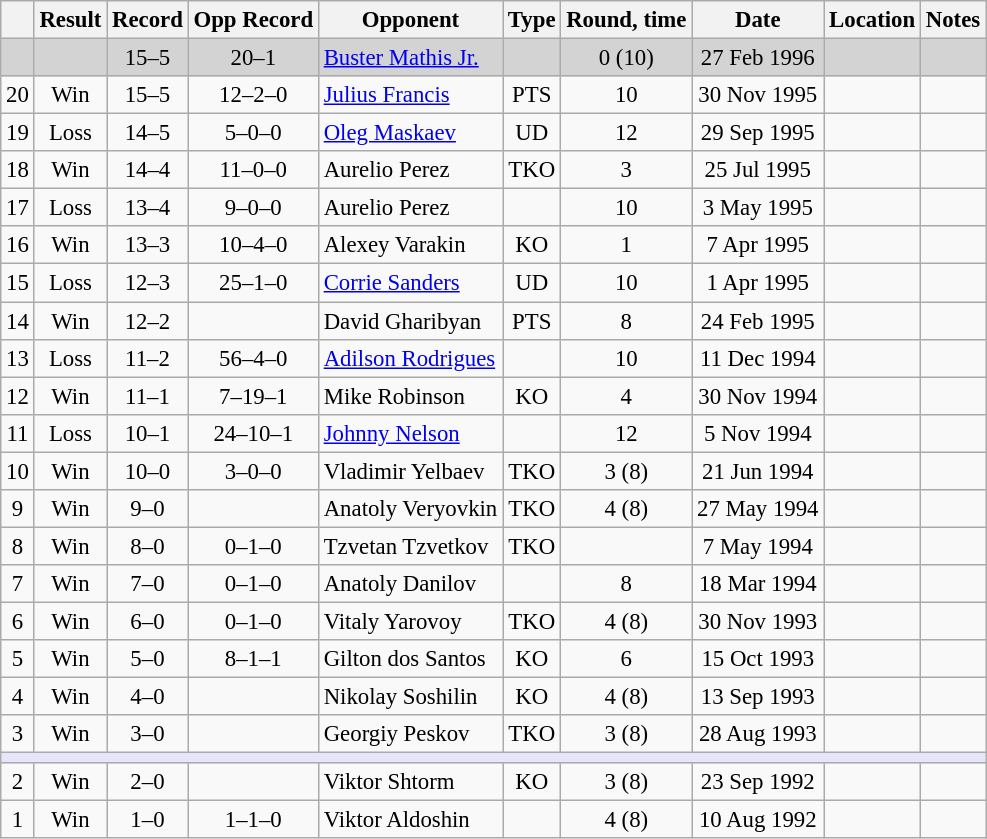<table class="wikitable" style="text-align:center; font-size:95%">
<tr>
<th></th>
<th>Result</th>
<th>Record</th>
<th>Opp Record</th>
<th>Opponent</th>
<th>Type</th>
<th>Round, time</th>
<th>Date</th>
<th>Location</th>
<th>Notes</th>
</tr>
<tr style="background:lightgrey">
<td></td>
<td></td>
<td>15–5</td>
<td>20–1</td>
<td align=left> <a href='#'>Buster Mathis Jr.</a></td>
<td></td>
<td>0 (10)</td>
<td>27 Feb 1996</td>
<td align=left> </td>
<td align=left></td>
</tr>
<tr>
<td>20</td>
<td>Win</td>
<td>15–5</td>
<td>12–2–0</td>
<td align=left> <a href='#'>Julius Francis</a></td>
<td>PTS</td>
<td>10</td>
<td>30 Nov 1995</td>
<td align=left> </td>
<td></td>
</tr>
<tr>
<td>19</td>
<td>Loss</td>
<td>14–5</td>
<td>5–0–0</td>
<td align=left> <a href='#'>Oleg Maskaev</a></td>
<td>UD</td>
<td>12</td>
<td>29 Sep 1995</td>
<td align=left> </td>
<td align=left></td>
</tr>
<tr>
<td>18</td>
<td>Win</td>
<td>14–4</td>
<td>11–0–0</td>
<td align=left> Aurelio Perez</td>
<td>TKO</td>
<td>3</td>
<td>25 Jul 1995</td>
<td align=left> </td>
<td></td>
</tr>
<tr>
<td>17</td>
<td>Loss</td>
<td>13–4</td>
<td>9–0–0</td>
<td align=left> Aurelio Perez</td>
<td></td>
<td>10</td>
<td>3 May 1995</td>
<td align=left> </td>
<td></td>
</tr>
<tr>
<td>16</td>
<td>Win</td>
<td>13–3</td>
<td>10–4–0</td>
<td align=left> Alexey Varakin</td>
<td>KO</td>
<td>1</td>
<td>7 Apr 1995</td>
<td align=left> </td>
<td align=left></td>
</tr>
<tr>
<td>15</td>
<td>Loss</td>
<td>12–3</td>
<td>25–1–0</td>
<td align=left> <a href='#'>Corrie Sanders</a></td>
<td>UD</td>
<td>10</td>
<td>1 Apr 1995</td>
<td align=left> </td>
<td></td>
</tr>
<tr>
<td>14</td>
<td>Win</td>
<td>12–2</td>
<td></td>
<td align=left> David Gharibyan</td>
<td>PTS</td>
<td>8</td>
<td>24 Feb 1995</td>
<td align=left> </td>
<td></td>
</tr>
<tr>
<td>13</td>
<td>Loss</td>
<td>11–2</td>
<td>56–4–0</td>
<td align=left> <a href='#'>Adilson Rodrigues</a></td>
<td></td>
<td>10</td>
<td>11 Dec 1994</td>
<td align=left> </td>
<td></td>
</tr>
<tr>
<td>12</td>
<td>Win</td>
<td>11–1</td>
<td>7–19–1</td>
<td align=left> Mike Robinson</td>
<td>KO</td>
<td>4</td>
<td>30 Nov 1994</td>
<td align=left> </td>
<td></td>
</tr>
<tr>
<td>11</td>
<td>Loss</td>
<td>10–1</td>
<td>24–10–1</td>
<td align=left> <a href='#'>Johnny Nelson</a></td>
<td></td>
<td>12</td>
<td>5 Nov 1994</td>
<td align=left> </td>
<td align=left></td>
</tr>
<tr>
<td>10</td>
<td>Win</td>
<td>10–0</td>
<td>3–0–0</td>
<td align=left> Vladimir Yelbaev</td>
<td>TKO</td>
<td>3 (8)</td>
<td>21 Jun 1994</td>
<td align=left> </td>
<td align=left></td>
</tr>
<tr>
<td>9</td>
<td>Win</td>
<td>9–0</td>
<td></td>
<td align=left> Anatoly Veryovkin</td>
<td>TKO</td>
<td>4 (8)</td>
<td>27 May 1994</td>
<td align=left> </td>
<td></td>
</tr>
<tr>
<td>8</td>
<td>Win</td>
<td>8–0</td>
<td>0–1–0</td>
<td align=left> Tzvetan Tzvetkov</td>
<td>TKO</td>
<td></td>
<td>7 May 1994</td>
<td align=left> </td>
<td></td>
</tr>
<tr>
<td>7</td>
<td>Win</td>
<td>7–0</td>
<td>0–1–0</td>
<td align=left> Anatoly Danilov</td>
<td></td>
<td>8</td>
<td>18 Mar 1994</td>
<td align=left> </td>
<td></td>
</tr>
<tr>
<td>6</td>
<td>Win</td>
<td>6–0</td>
<td>0–1–0</td>
<td align=left> Vitaly Yarovoy</td>
<td>TKO</td>
<td>4 (8)</td>
<td>30 Nov 1993</td>
<td align=left> </td>
<td></td>
</tr>
<tr>
<td>5</td>
<td>Win</td>
<td>5–0</td>
<td>8–1–1</td>
<td align=left> Gilton dos Santos</td>
<td>KO</td>
<td>6</td>
<td>15 Oct 1993</td>
<td align=left> </td>
<td></td>
</tr>
<tr>
<td>4</td>
<td>Win</td>
<td>4–0</td>
<td></td>
<td align=left> Nikolay Soshilin</td>
<td>KO</td>
<td>4 (8)</td>
<td>13 Sep 1993</td>
<td align=left> </td>
<td></td>
</tr>
<tr>
<td>3</td>
<td>Win</td>
<td>3–0</td>
<td></td>
<td align=left> Georgiy Peskov</td>
<td>TKO</td>
<td>3 (8)</td>
<td>28 Aug 1993</td>
<td align=left> </td>
<td></td>
</tr>
<tr>
<td colspan=10 style=background:lavender></td>
</tr>
<tr>
<td>2</td>
<td>Win</td>
<td>2–0</td>
<td></td>
<td align=left> Viktor Shtorm</td>
<td>KO</td>
<td>3 (8)</td>
<td>23 Sep 1992</td>
<td align=left> </td>
<td></td>
</tr>
<tr>
<td>1</td>
<td>Win</td>
<td>1–0</td>
<td>1–1–0</td>
<td align=left> Viktor Aldoshin</td>
<td></td>
<td>4 (8)</td>
<td>10 Aug 1992</td>
<td align=left> </td>
<td></td>
</tr>
</table>
